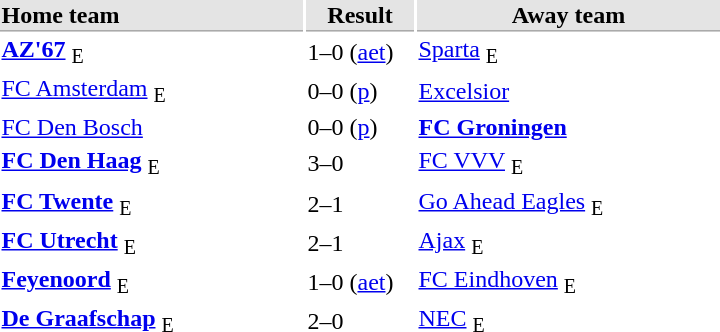<table>
<tr bgcolor="#E4E4E4">
<th style="border-bottom:1px solid #AAAAAA" width="200" align="left">Home team</th>
<th style="border-bottom:1px solid #AAAAAA" width="70" align="center">Result</th>
<th style="border-bottom:1px solid #AAAAAA" width="200">Away team</th>
</tr>
<tr>
<td><strong><a href='#'>AZ'67</a></strong> <sub>E</sub></td>
<td>1–0 (<a href='#'>aet</a>)</td>
<td><a href='#'>Sparta</a> <sub>E</sub></td>
</tr>
<tr>
<td><a href='#'>FC Amsterdam</a> <sub>E</sub></td>
<td>0–0 (<a href='#'>p</a>)</td>
<td><a href='#'>Excelsior</a></td>
</tr>
<tr>
<td><a href='#'>FC Den Bosch</a></td>
<td>0–0 (<a href='#'>p</a>)</td>
<td><strong><a href='#'>FC Groningen</a></strong></td>
</tr>
<tr>
<td><strong><a href='#'>FC Den Haag</a></strong> <sub>E</sub></td>
<td>3–0</td>
<td><a href='#'>FC VVV</a> <sub>E</sub></td>
</tr>
<tr>
<td><strong><a href='#'>FC Twente</a></strong> <sub>E</sub></td>
<td>2–1</td>
<td><a href='#'>Go Ahead Eagles</a> <sub>E</sub></td>
</tr>
<tr>
<td><strong><a href='#'>FC Utrecht</a></strong> <sub>E</sub></td>
<td>2–1</td>
<td><a href='#'>Ajax</a> <sub>E</sub></td>
</tr>
<tr>
<td><strong><a href='#'>Feyenoord</a></strong> <sub>E</sub></td>
<td>1–0 (<a href='#'>aet</a>)</td>
<td><a href='#'>FC Eindhoven</a> <sub>E</sub></td>
</tr>
<tr>
<td><strong><a href='#'>De Graafschap</a></strong> <sub>E</sub></td>
<td>2–0</td>
<td><a href='#'>NEC</a> <sub>E</sub></td>
</tr>
</table>
